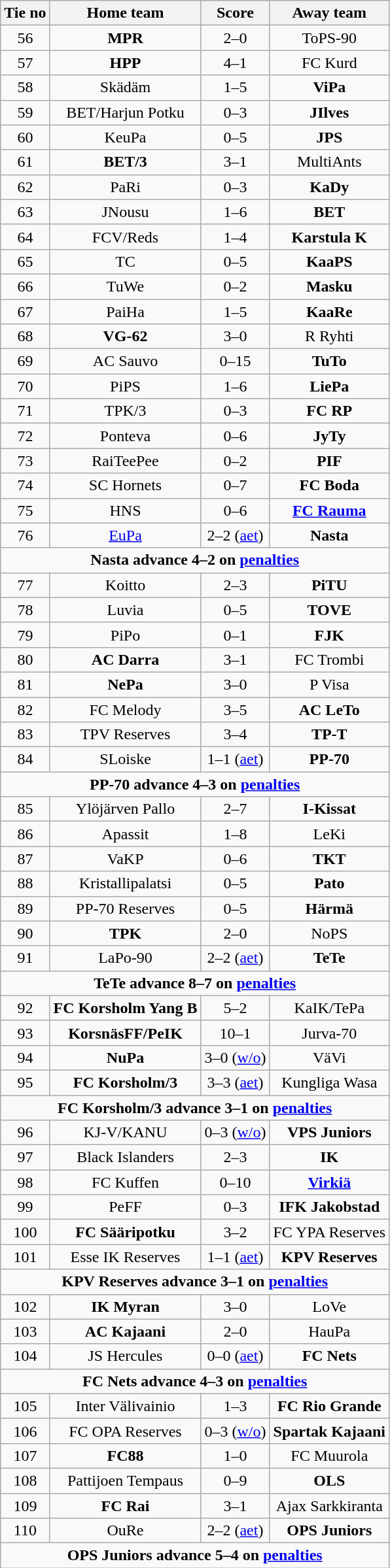<table class="wikitable" style="text-align: center">
<tr>
<th>Tie no</th>
<th>Home team</th>
<th>Score</th>
<th>Away team</th>
</tr>
<tr>
<td>56</td>
<td><strong>MPR</strong></td>
<td>2–0</td>
<td>ToPS-90</td>
</tr>
<tr>
<td>57</td>
<td><strong>HPP</strong></td>
<td>4–1</td>
<td>FC Kurd</td>
</tr>
<tr>
<td>58</td>
<td>Skädäm</td>
<td>1–5</td>
<td><strong>ViPa</strong></td>
</tr>
<tr>
<td>59</td>
<td>BET/Harjun Potku</td>
<td>0–3</td>
<td><strong>JIlves</strong></td>
</tr>
<tr>
<td>60</td>
<td>KeuPa</td>
<td>0–5</td>
<td><strong>JPS</strong></td>
</tr>
<tr>
<td>61</td>
<td><strong>BET/3</strong></td>
<td>3–1</td>
<td>MultiAnts</td>
</tr>
<tr>
<td>62</td>
<td>PaRi</td>
<td>0–3</td>
<td><strong>KaDy</strong></td>
</tr>
<tr>
<td>63</td>
<td>JNousu</td>
<td>1–6</td>
<td><strong>BET</strong></td>
</tr>
<tr>
<td>64</td>
<td>FCV/Reds</td>
<td>1–4</td>
<td><strong>Karstula K</strong></td>
</tr>
<tr>
<td>65</td>
<td>TC</td>
<td>0–5</td>
<td><strong>KaaPS</strong></td>
</tr>
<tr>
<td>66</td>
<td>TuWe</td>
<td>0–2</td>
<td><strong>Masku</strong></td>
</tr>
<tr>
<td>67</td>
<td>PaiHa</td>
<td>1–5</td>
<td><strong>KaaRe</strong></td>
</tr>
<tr>
<td>68</td>
<td><strong>VG-62</strong></td>
<td>3–0</td>
<td>R Ryhti</td>
</tr>
<tr>
<td>69</td>
<td>AC Sauvo</td>
<td>0–15</td>
<td><strong>TuTo</strong></td>
</tr>
<tr>
<td>70</td>
<td>PiPS</td>
<td>1–6</td>
<td><strong>LiePa</strong></td>
</tr>
<tr>
<td>71</td>
<td>TPK/3</td>
<td>0–3</td>
<td><strong>FC RP</strong></td>
</tr>
<tr>
<td>72</td>
<td>Ponteva</td>
<td>0–6</td>
<td><strong>JyTy</strong></td>
</tr>
<tr>
<td>73</td>
<td>RaiTeePee</td>
<td>0–2</td>
<td><strong>PIF</strong></td>
</tr>
<tr>
<td>74</td>
<td>SC Hornets</td>
<td>0–7</td>
<td><strong>FC Boda</strong></td>
</tr>
<tr>
<td>75</td>
<td>HNS</td>
<td>0–6</td>
<td><strong><a href='#'>FC Rauma</a></strong></td>
</tr>
<tr>
<td>76</td>
<td><a href='#'>EuPa</a></td>
<td>2–2 (<a href='#'>aet</a>)</td>
<td><strong>Nasta</strong></td>
</tr>
<tr>
<td colspan=4><strong>Nasta advance 4–2 on <a href='#'>penalties</a></strong></td>
</tr>
<tr>
<td>77</td>
<td>Koitto</td>
<td>2–3</td>
<td><strong>PiTU</strong></td>
</tr>
<tr>
<td>78</td>
<td>Luvia</td>
<td>0–5</td>
<td><strong>TOVE</strong></td>
</tr>
<tr>
<td>79</td>
<td>PiPo</td>
<td>0–1</td>
<td><strong>FJK</strong></td>
</tr>
<tr>
<td>80</td>
<td><strong>AC Darra</strong></td>
<td>3–1</td>
<td>FC Trombi</td>
</tr>
<tr>
<td>81</td>
<td><strong>NePa</strong></td>
<td>3–0</td>
<td>P Visa</td>
</tr>
<tr>
<td>82</td>
<td>FC Melody</td>
<td>3–5</td>
<td><strong>AC LeTo</strong></td>
</tr>
<tr>
<td>83</td>
<td>TPV Reserves</td>
<td>3–4</td>
<td><strong>TP-T</strong></td>
</tr>
<tr>
<td>84</td>
<td>SLoiske</td>
<td>1–1 (<a href='#'>aet</a>)</td>
<td><strong>PP-70</strong></td>
</tr>
<tr>
<td colspan=4><strong>PP-70 advance 4–3 on <a href='#'>penalties</a></strong></td>
</tr>
<tr>
<td>85</td>
<td>Ylöjärven Pallo</td>
<td>2–7</td>
<td><strong>I-Kissat</strong></td>
</tr>
<tr>
<td>86</td>
<td>Apassit</td>
<td>1–8</td>
<td>LeKi</td>
</tr>
<tr>
<td>87</td>
<td>VaKP</td>
<td>0–6</td>
<td><strong>TKT</strong></td>
</tr>
<tr>
<td>88</td>
<td>Kristallipalatsi</td>
<td>0–5</td>
<td><strong>Pato</strong></td>
</tr>
<tr>
<td>89</td>
<td>PP-70 Reserves</td>
<td>0–5</td>
<td><strong>Härmä</strong></td>
</tr>
<tr>
<td>90</td>
<td><strong>TPK</strong></td>
<td>2–0</td>
<td>NoPS</td>
</tr>
<tr>
<td>91</td>
<td>LaPo-90</td>
<td>2–2 (<a href='#'>aet</a>)</td>
<td><strong>TeTe</strong></td>
</tr>
<tr>
<td colspan=4><strong>TeTe advance 8–7 on <a href='#'>penalties</a></strong></td>
</tr>
<tr>
<td>92</td>
<td><strong>FC Korsholm Yang B</strong></td>
<td>5–2</td>
<td>KaIK/TePa</td>
</tr>
<tr>
<td>93</td>
<td><strong>KorsnäsFF/PeIK</strong></td>
<td>10–1</td>
<td>Jurva-70</td>
</tr>
<tr>
<td>94</td>
<td><strong>NuPa</strong></td>
<td>3–0 (<a href='#'>w/o</a>)</td>
<td>VäVi</td>
</tr>
<tr>
<td>95</td>
<td><strong>FC Korsholm/3</strong></td>
<td>3–3 (<a href='#'>aet</a>)</td>
<td>Kungliga Wasa</td>
</tr>
<tr>
<td colspan=4><strong>FC Korsholm/3 advance 3–1 on <a href='#'>penalties</a></strong></td>
</tr>
<tr>
<td>96</td>
<td>KJ-V/KANU</td>
<td>0–3 (<a href='#'>w/o</a>)</td>
<td><strong>VPS Juniors</strong></td>
</tr>
<tr>
<td>97</td>
<td>Black Islanders</td>
<td>2–3</td>
<td><strong>IK</strong></td>
</tr>
<tr>
<td>98</td>
<td>FC Kuffen</td>
<td>0–10</td>
<td><strong><a href='#'>Virkiä</a></strong></td>
</tr>
<tr>
<td>99</td>
<td>PeFF</td>
<td>0–3</td>
<td><strong>IFK Jakobstad</strong></td>
</tr>
<tr>
<td>100</td>
<td><strong>FC Sääripotku</strong></td>
<td>3–2</td>
<td>FC YPA Reserves</td>
</tr>
<tr>
<td>101</td>
<td>Esse IK Reserves</td>
<td>1–1 (<a href='#'>aet</a>)</td>
<td><strong>KPV Reserves</strong></td>
</tr>
<tr>
<td colspan=4><strong>KPV Reserves advance 3–1 on <a href='#'>penalties</a></strong></td>
</tr>
<tr>
<td>102</td>
<td><strong>IK Myran</strong></td>
<td>3–0</td>
<td>LoVe</td>
</tr>
<tr>
<td>103</td>
<td><strong>AC Kajaani</strong></td>
<td>2–0</td>
<td>HauPa</td>
</tr>
<tr>
<td>104</td>
<td>JS Hercules</td>
<td>0–0 (<a href='#'>aet</a>)</td>
<td><strong>FC Nets</strong></td>
</tr>
<tr>
<td colspan=4><strong>FC Nets advance 4–3 on <a href='#'>penalties</a></strong></td>
</tr>
<tr>
<td>105</td>
<td>Inter Välivainio</td>
<td>1–3</td>
<td><strong>FC Rio Grande</strong></td>
</tr>
<tr>
<td>106</td>
<td>FC OPA Reserves</td>
<td>0–3 (<a href='#'>w/o</a>)</td>
<td><strong>Spartak Kajaani</strong></td>
</tr>
<tr>
<td>107</td>
<td><strong>FC88</strong></td>
<td>1–0</td>
<td>FC Muurola</td>
</tr>
<tr>
<td>108</td>
<td>Pattijoen Tempaus</td>
<td>0–9</td>
<td><strong>OLS</strong></td>
</tr>
<tr>
<td>109</td>
<td><strong>FC Rai</strong></td>
<td>3–1</td>
<td>Ajax Sarkkiranta</td>
</tr>
<tr>
<td>110</td>
<td>OuRe</td>
<td>2–2 (<a href='#'>aet</a>)</td>
<td><strong>OPS Juniors</strong></td>
</tr>
<tr>
<td colspan=4><strong>OPS Juniors advance 5–4 on <a href='#'>penalties</a></strong></td>
</tr>
</table>
